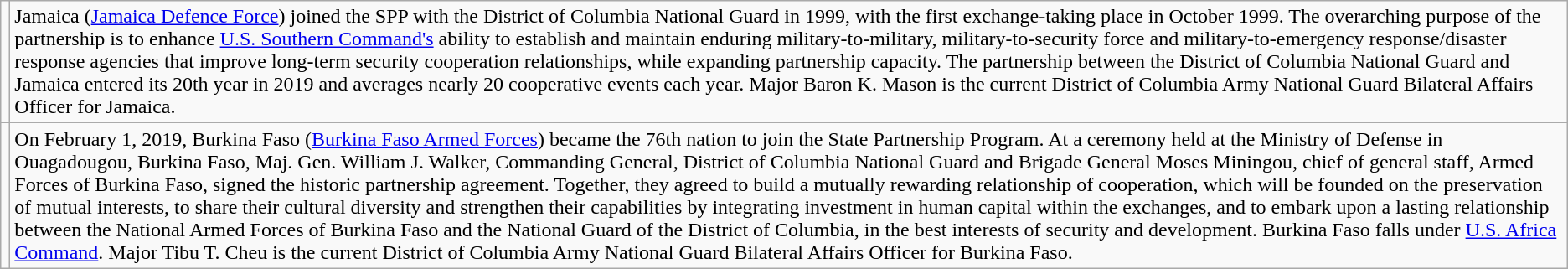<table class="wikitable">
<tr>
<td></td>
<td>Jamaica (<a href='#'>Jamaica Defence Force</a>) joined the SPP with the District of Columbia National Guard in 1999, with the first exchange-taking place in October 1999. The overarching purpose of the partnership is to enhance <a href='#'>U.S. Southern Command's</a> ability to establish and maintain enduring military-to-military, military-to-security force and military-to-emergency response/disaster response agencies that improve long-term security cooperation relationships, while expanding partnership capacity. The partnership between the District of Columbia National Guard and Jamaica entered its 20th year in 2019 and averages nearly 20 cooperative events each year. Major Baron K. Mason is the current District of Columbia Army National Guard Bilateral Affairs Officer for Jamaica.</td>
</tr>
<tr>
<td></td>
<td>On February 1, 2019, Burkina Faso (<a href='#'>Burkina Faso Armed Forces</a>) became the 76th nation to join the State Partnership Program. At a ceremony held at the Ministry of Defense in Ouagadougou, Burkina Faso, Maj. Gen. William J. Walker, Commanding General, District of Columbia National Guard and Brigade General Moses Miningou, chief of general staff, Armed Forces of Burkina Faso, signed the historic partnership agreement. Together, they agreed to build a mutually rewarding relationship of cooperation, which will be founded on the preservation of mutual interests, to share their cultural diversity and strengthen their capabilities by integrating investment in human capital within the exchanges, and to embark upon a lasting relationship between the National Armed Forces of Burkina Faso and the National Guard of the District of Columbia, in the best interests of security and development. Burkina Faso falls under <a href='#'>U.S. Africa Command</a>. Major Tibu T. Cheu is the current District of Columbia Army National Guard Bilateral Affairs Officer for Burkina Faso.</td>
</tr>
</table>
